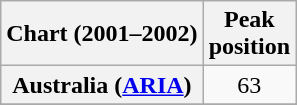<table class="wikitable sortable plainrowheaders">
<tr>
<th>Chart (2001–2002)</th>
<th>Peak<br>position</th>
</tr>
<tr>
<th scope="row">Australia (<a href='#'>ARIA</a>)</th>
<td align="center">63</td>
</tr>
<tr>
</tr>
<tr>
</tr>
<tr>
</tr>
<tr>
</tr>
</table>
